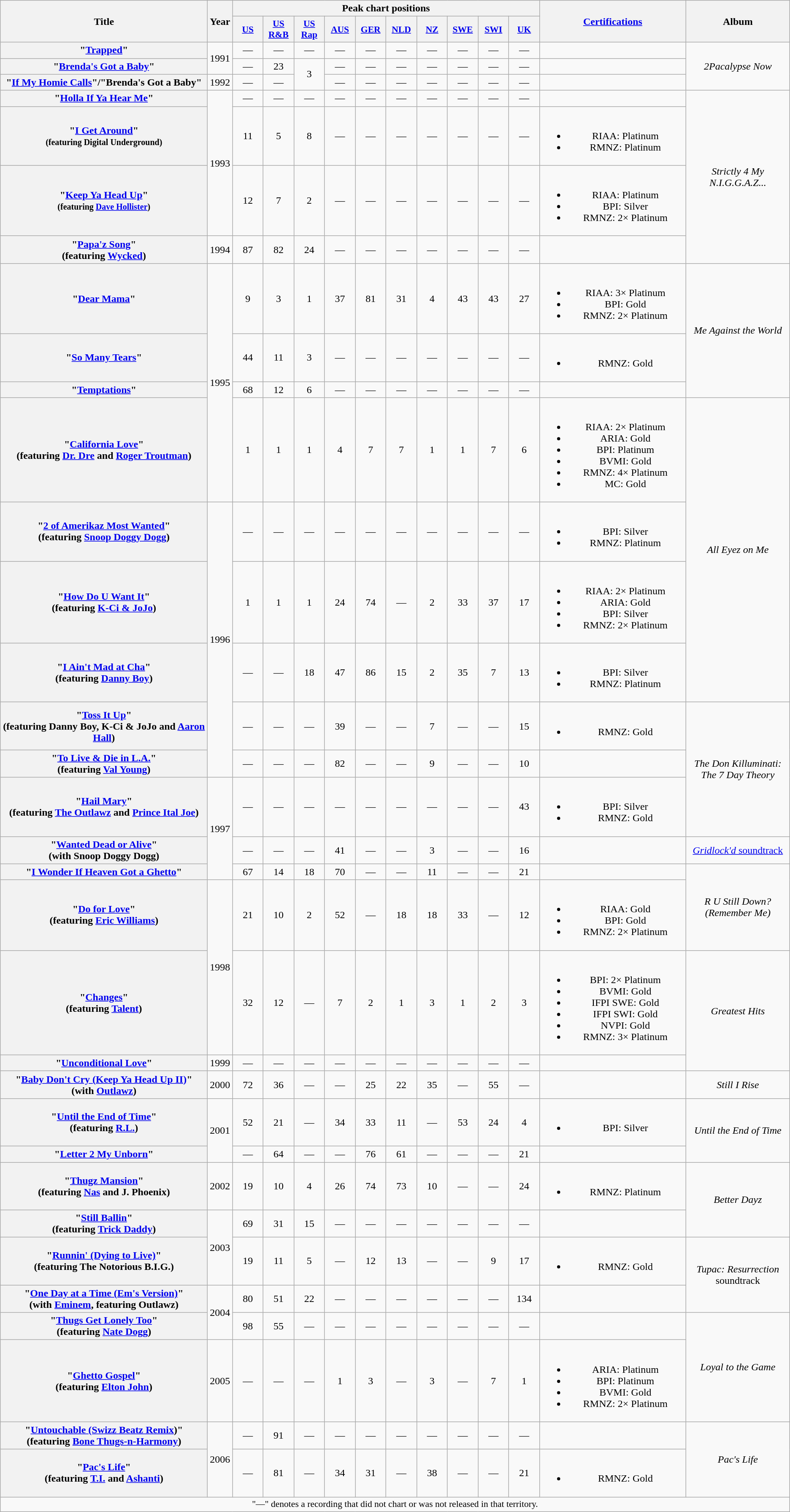<table class="wikitable plainrowheaders" style="text-align:center;">
<tr>
<th scope="col" rowspan="2" style="width:20em;">Title</th>
<th scope="col" rowspan="2">Year</th>
<th scope="col" colspan="10">Peak chart positions</th>
<th scope="col" rowspan="2" style="width:14em;"><a href='#'>Certifications</a></th>
<th scope="col" rowspan="2">Album</th>
</tr>
<tr>
<th scope="col" style="width:2.9em;font-size:90%;"><a href='#'>US</a><br></th>
<th scope="col" style="width:2.9em;font-size:90%;"><a href='#'>US<br>R&B</a><br></th>
<th scope="col" style="width:2.9em;font-size:90%;"><a href='#'>US<br>Rap</a><br></th>
<th scope="col" style="width:2.9em;font-size:90%;"><a href='#'>AUS</a><br></th>
<th scope="col" style="width:2.9em;font-size:90%;"><a href='#'>GER</a><br></th>
<th scope="col" style="width:2.9em;font-size:90%;"><a href='#'>NLD</a><br></th>
<th scope="col" style="width:2.9em;font-size:90%;"><a href='#'>NZ</a><br></th>
<th scope="col" style="width:2.9em;font-size:90%;"><a href='#'>SWE</a><br></th>
<th scope="col" style="width:2.9em;font-size:90%;"><a href='#'>SWI</a><br></th>
<th scope="col" style="width:2.9em;font-size:90%;"><a href='#'>UK</a><br></th>
</tr>
<tr>
<th scope="row">"<a href='#'>Trapped</a>"</th>
<td rowspan="2">1991</td>
<td>—</td>
<td>—</td>
<td>—</td>
<td>—</td>
<td>—</td>
<td>—</td>
<td>—</td>
<td>—</td>
<td>—</td>
<td>—</td>
<td></td>
<td rowspan="3"><em>2Pacalypse Now</em></td>
</tr>
<tr>
<th scope="row">"<a href='#'>Brenda's Got a Baby</a>" </th>
<td>—</td>
<td>23</td>
<td rowspan="2">3</td>
<td>—</td>
<td>—</td>
<td>—</td>
<td>—</td>
<td>—</td>
<td>—</td>
<td>—</td>
<td></td>
</tr>
<tr>
<th scope="row">"<a href='#'>If My Homie Calls</a>"/"Brenda's Got a Baby"</th>
<td>1992</td>
<td>—</td>
<td>—</td>
<td>—</td>
<td>—</td>
<td>—</td>
<td>—</td>
<td>—</td>
<td>—</td>
<td>—</td>
<td></td>
</tr>
<tr>
<th scope="row">"<a href='#'>Holla If Ya Hear Me</a>"</th>
<td rowspan="3">1993</td>
<td>—</td>
<td>—</td>
<td>—</td>
<td>—</td>
<td>—</td>
<td>—</td>
<td>—</td>
<td>—</td>
<td>—</td>
<td>—</td>
<td></td>
<td rowspan="4"><em>Strictly 4 My N.I.G.G.A.Z...</em></td>
</tr>
<tr>
<th scope="row">"<a href='#'>I Get Around</a>"<br><small>(featuring Digital Underground)</small></th>
<td>11</td>
<td>5</td>
<td>8</td>
<td>—</td>
<td>—</td>
<td>—</td>
<td>—</td>
<td>—</td>
<td>—</td>
<td>—</td>
<td><br><ul><li>RIAA: Platinum</li><li>RMNZ: Platinum</li></ul></td>
</tr>
<tr>
<th scope="row">"<a href='#'>Keep Ya Head Up</a>"<br><small>(featuring <a href='#'>Dave Hollister</a>)</small></th>
<td>12</td>
<td>7</td>
<td>2</td>
<td>—</td>
<td>—</td>
<td>—</td>
<td>—</td>
<td>—</td>
<td>—</td>
<td>—</td>
<td><br><ul><li>RIAA: Platinum</li><li>BPI: Silver</li><li>RMNZ: 2× Platinum</li></ul></td>
</tr>
<tr>
<th scope="row">"<a href='#'>Papa'z Song</a>"<br><span>(featuring <a href='#'>Wycked</a>)</span></th>
<td>1994</td>
<td>87</td>
<td>82</td>
<td>24</td>
<td>—</td>
<td>—</td>
<td>—</td>
<td>—</td>
<td>—</td>
<td>—</td>
<td>—</td>
<td></td>
</tr>
<tr>
<th scope="row">"<a href='#'>Dear Mama</a>"</th>
<td rowspan="4">1995</td>
<td>9</td>
<td>3</td>
<td>1</td>
<td>37</td>
<td>81</td>
<td>31</td>
<td>4</td>
<td>43</td>
<td>43</td>
<td>27</td>
<td><br><ul><li>RIAA: 3× Platinum</li><li>BPI: Gold</li><li>RMNZ: 2× Platinum</li></ul></td>
<td rowspan="3"><em>Me Against the World</em></td>
</tr>
<tr>
<th scope="row">"<a href='#'>So Many Tears</a>"</th>
<td>44</td>
<td>11</td>
<td>3</td>
<td>—</td>
<td>—</td>
<td>—</td>
<td>—</td>
<td>—</td>
<td>—</td>
<td>—</td>
<td><br><ul><li>RMNZ: Gold</li></ul></td>
</tr>
<tr>
<th scope="row">"<a href='#'>Temptations</a>"</th>
<td>68</td>
<td>12</td>
<td>6</td>
<td>—</td>
<td>—</td>
<td>—</td>
<td>—</td>
<td>—</td>
<td>—</td>
<td>—</td>
<td></td>
</tr>
<tr>
<th scope="row">"<a href='#'>California Love</a>"<br><span>(featuring <a href='#'>Dr. Dre</a> and <a href='#'>Roger Troutman</a>)</span></th>
<td>1</td>
<td>1</td>
<td>1</td>
<td>4</td>
<td>7</td>
<td>7</td>
<td>1</td>
<td>1</td>
<td>7</td>
<td>6</td>
<td><br><ul><li>RIAA: 2× Platinum</li><li>ARIA: Gold</li><li>BPI: Platinum</li><li>BVMI: Gold</li><li>RMNZ: 4× Platinum</li><li>MC: Gold</li></ul></td>
<td rowspan="4"><em>All Eyez on Me</em></td>
</tr>
<tr>
<th scope="row">"<a href='#'>2 of Amerikaz Most Wanted</a>" <br><span>(featuring <a href='#'>Snoop Doggy Dogg</a>)</span></th>
<td rowspan="5">1996</td>
<td>—</td>
<td>—</td>
<td>—</td>
<td>—</td>
<td>—</td>
<td>—</td>
<td>—</td>
<td>—</td>
<td>—</td>
<td>—</td>
<td><br><ul><li>BPI: Silver</li><li>RMNZ: Platinum</li></ul></td>
</tr>
<tr>
<th scope="row">"<a href='#'>How Do U Want It</a>"<br><span>(featuring <a href='#'>K-Ci & JoJo</a>)</span></th>
<td>1</td>
<td>1</td>
<td>1</td>
<td>24</td>
<td>74</td>
<td>—</td>
<td>2</td>
<td>33</td>
<td>37</td>
<td>17</td>
<td><br><ul><li>RIAA: 2× Platinum</li><li>ARIA: Gold</li><li>BPI: Silver </li><li>RMNZ: 2× Platinum</li></ul></td>
</tr>
<tr>
<th scope="row">"<a href='#'>I Ain't Mad at Cha</a>"<br><span>(featuring <a href='#'>Danny Boy</a>)</span><br></th>
<td>—</td>
<td>—</td>
<td>18</td>
<td>47</td>
<td>86</td>
<td>15</td>
<td>2</td>
<td>35</td>
<td>7</td>
<td>13</td>
<td><br><ul><li>BPI: Silver</li><li>RMNZ: Platinum</li></ul></td>
</tr>
<tr>
<th scope="row">"<a href='#'>Toss It Up</a>"<br><span>(featuring Danny Boy, K-Ci & JoJo and <a href='#'>Aaron Hall</a>)</span></th>
<td>—</td>
<td>—</td>
<td>—</td>
<td>39</td>
<td>—</td>
<td>—</td>
<td>7</td>
<td>—</td>
<td>—</td>
<td>15</td>
<td><br><ul><li>RMNZ: Gold</li></ul></td>
<td rowspan="3"><em>The Don Killuminati: The 7 Day Theory</em></td>
</tr>
<tr>
<th scope="row">"<a href='#'>To Live & Die in L.A.</a>"<br><span>(featuring <a href='#'>Val Young</a>)</span><br></th>
<td>—</td>
<td>—</td>
<td>—</td>
<td>82</td>
<td>—</td>
<td>—</td>
<td>9</td>
<td>—</td>
<td>—</td>
<td>10</td>
<td></td>
</tr>
<tr>
<th scope="row">"<a href='#'>Hail Mary</a>" <br><span>(featuring <a href='#'>The Outlawz</a> and <a href='#'>Prince Ital Joe</a>)</span></th>
<td rowspan="3">1997</td>
<td>—</td>
<td>—</td>
<td>—</td>
<td>—</td>
<td>—</td>
<td>—</td>
<td>—</td>
<td>—</td>
<td>—</td>
<td>43</td>
<td><br><ul><li>BPI: Silver</li><li>RMNZ: Gold</li></ul></td>
</tr>
<tr>
<th scope="row">"<a href='#'>Wanted Dead or Alive</a>"<br><span>(with Snoop Doggy Dogg)</span><br></th>
<td>—</td>
<td>—</td>
<td>—</td>
<td>41</td>
<td>—</td>
<td>—</td>
<td>3</td>
<td>—</td>
<td>—</td>
<td>16</td>
<td></td>
<td><a href='#'><em>Gridlock'd</em> soundtrack</a></td>
</tr>
<tr>
<th scope="row">"<a href='#'>I Wonder If Heaven Got a Ghetto</a>"</th>
<td>67</td>
<td>14</td>
<td>18</td>
<td>70</td>
<td>—</td>
<td>—</td>
<td>11</td>
<td>—</td>
<td>—</td>
<td>21</td>
<td></td>
<td rowspan="2"><em>R U Still Down? (Remember Me)</em></td>
</tr>
<tr>
<th scope="row">"<a href='#'>Do for Love</a>"<br><span>(featuring <a href='#'>Eric Williams</a>)</span></th>
<td rowspan="2">1998</td>
<td>21</td>
<td>10</td>
<td>2</td>
<td>52</td>
<td>—</td>
<td>18</td>
<td>18</td>
<td>33</td>
<td>—</td>
<td>12</td>
<td><br><ul><li>RIAA: Gold</li><li>BPI: Gold</li><li>RMNZ: 2× Platinum</li></ul></td>
</tr>
<tr>
<th scope="row">"<a href='#'>Changes</a>"<br><span>(featuring <a href='#'>Talent</a>)</span></th>
<td>32</td>
<td>12</td>
<td>—</td>
<td>7</td>
<td>2</td>
<td>1</td>
<td>3</td>
<td>1</td>
<td>2</td>
<td>3</td>
<td><br><ul><li>BPI: 2× Platinum</li><li>BVMI: Gold</li><li>IFPI SWE: Gold</li><li>IFPI SWI: Gold</li><li>NVPI: Gold</li><li>RMNZ: 3× Platinum</li></ul></td>
<td rowspan="2"><em>Greatest Hits</em></td>
</tr>
<tr>
<th scope="row">"<a href='#'>Unconditional Love</a>" </th>
<td>1999</td>
<td>—</td>
<td>—</td>
<td>—</td>
<td>—</td>
<td>—</td>
<td>—</td>
<td>—</td>
<td>—</td>
<td>—</td>
<td>—</td>
<td></td>
</tr>
<tr>
<th scope="row">"<a href='#'>Baby Don't Cry (Keep Ya Head Up II)</a>"<br><span>(with <a href='#'>Outlawz</a>)</span></th>
<td>2000</td>
<td>72</td>
<td>36</td>
<td>—</td>
<td>—</td>
<td>25</td>
<td>22</td>
<td>35</td>
<td>—</td>
<td>55</td>
<td>—</td>
<td></td>
<td><em>Still I Rise</em></td>
</tr>
<tr>
<th scope="row">"<a href='#'>Until the End of Time</a>"<br><span>(featuring <a href='#'>R.L.</a>)</span></th>
<td rowspan="2">2001</td>
<td>52</td>
<td>21</td>
<td>—</td>
<td>34</td>
<td>33</td>
<td>11</td>
<td>—</td>
<td>53</td>
<td>24</td>
<td>4</td>
<td><br><ul><li>BPI: Silver</li></ul></td>
<td rowspan="2"><em>Until the End of Time</em></td>
</tr>
<tr>
<th scope="row">"<a href='#'>Letter 2 My Unborn</a>"</th>
<td>—</td>
<td>64</td>
<td>—</td>
<td>—</td>
<td>76</td>
<td>61</td>
<td>—</td>
<td>—</td>
<td>—</td>
<td>21</td>
<td></td>
</tr>
<tr>
<th scope="row">"<a href='#'>Thugz Mansion</a>"<br><span>(featuring <a href='#'>Nas</a> and J. Phoenix)</span></th>
<td>2002</td>
<td>19</td>
<td>10</td>
<td>4</td>
<td>26</td>
<td>74</td>
<td>73</td>
<td>10</td>
<td>—</td>
<td>—</td>
<td>24</td>
<td><br><ul><li>RMNZ: Platinum</li></ul></td>
<td rowspan="2"><em>Better Dayz</em></td>
</tr>
<tr>
<th scope="row">"<a href='#'>Still Ballin</a>" <br><span>(featuring <a href='#'>Trick Daddy</a>)</span></th>
<td rowspan="2">2003</td>
<td>69</td>
<td>31</td>
<td>15</td>
<td>—</td>
<td>—</td>
<td>—</td>
<td>—</td>
<td>—</td>
<td>—</td>
<td>—</td>
<td></td>
</tr>
<tr>
<th scope="row">"<a href='#'>Runnin' (Dying to Live)</a>"<br><span>(featuring The Notorious B.I.G.)</span></th>
<td>19</td>
<td>11</td>
<td>5</td>
<td>—</td>
<td>12</td>
<td>13</td>
<td>—</td>
<td>—</td>
<td>9</td>
<td>17</td>
<td><br><ul><li>RMNZ: Gold</li></ul></td>
<td rowspan="2"><em>Tupac: Resurrection</em> soundtrack</td>
</tr>
<tr>
<th scope="row">"<a href='#'>One Day at a Time (Em's Version)</a>" <br><span>(with <a href='#'>Eminem</a>, featuring Outlawz)</span></th>
<td rowspan="2">2004</td>
<td>80</td>
<td>51</td>
<td>22</td>
<td>—</td>
<td>—</td>
<td>—</td>
<td>—</td>
<td>—</td>
<td>—</td>
<td>134</td>
<td></td>
</tr>
<tr>
<th scope="row">"<a href='#'>Thugs Get Lonely Too</a>" <br><span>(featuring <a href='#'>Nate Dogg</a>)</span></th>
<td>98</td>
<td>55</td>
<td>—</td>
<td>—</td>
<td>—</td>
<td>—</td>
<td>—</td>
<td>—</td>
<td>—</td>
<td>—</td>
<td></td>
<td rowspan="2"><em>Loyal to the Game</em></td>
</tr>
<tr>
<th scope="row">"<a href='#'>Ghetto Gospel</a>"<br><span>(featuring <a href='#'>Elton John</a>)</span></th>
<td>2005</td>
<td>—</td>
<td>—</td>
<td>—</td>
<td>1</td>
<td>3</td>
<td>—</td>
<td>3</td>
<td>—</td>
<td>7</td>
<td>1</td>
<td><br><ul><li>ARIA: Platinum</li><li>BPI: Platinum</li><li>BVMI: Gold</li><li>RMNZ: 2× Platinum</li></ul></td>
</tr>
<tr>
<th scope="row">"<a href='#'>Untouchable (Swizz Beatz Remix</a>)" <br><span>(featuring <a href='#'>Bone Thugs-n-Harmony</a>)</span></th>
<td rowspan="2">2006</td>
<td>—</td>
<td>91</td>
<td>—</td>
<td>—</td>
<td>—</td>
<td>—</td>
<td>—</td>
<td>—</td>
<td>—</td>
<td>—</td>
<td></td>
<td rowspan="2"><em>Pac's Life</em></td>
</tr>
<tr>
<th scope="row">"<a href='#'>Pac's Life</a>"<br><span>(featuring <a href='#'>T.I.</a> and <a href='#'>Ashanti</a>)</span></th>
<td>—</td>
<td>81</td>
<td>—</td>
<td>34</td>
<td>31</td>
<td>—</td>
<td>38</td>
<td>—</td>
<td>—</td>
<td>21</td>
<td><br><ul><li>RMNZ: Gold</li></ul></td>
</tr>
<tr>
<td colspan="14" style="font-size:90%">"—" denotes a recording that did not chart or was not released in that territory.</td>
</tr>
</table>
